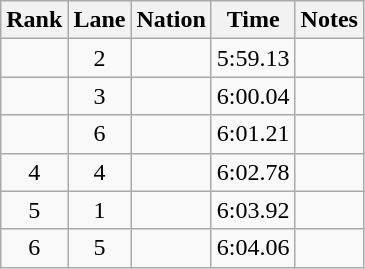<table class="wikitable sortable" style="text-align:center">
<tr>
<th>Rank</th>
<th>Lane</th>
<th>Nation</th>
<th>Time</th>
<th>Notes</th>
</tr>
<tr>
<td></td>
<td>2</td>
<td align=left></td>
<td>5:59.13</td>
<td align=center></td>
</tr>
<tr>
<td></td>
<td>3</td>
<td align=left></td>
<td>6:00.04</td>
<td align=center></td>
</tr>
<tr>
<td></td>
<td>6</td>
<td align=left></td>
<td>6:01.21</td>
<td align=center></td>
</tr>
<tr>
<td>4</td>
<td>4</td>
<td align=left></td>
<td>6:02.78</td>
<td align=center></td>
</tr>
<tr>
<td>5</td>
<td>1</td>
<td align=left></td>
<td>6:03.92</td>
<td align=center></td>
</tr>
<tr>
<td>6</td>
<td>5</td>
<td align=left></td>
<td>6:04.06</td>
<td align=center></td>
</tr>
</table>
